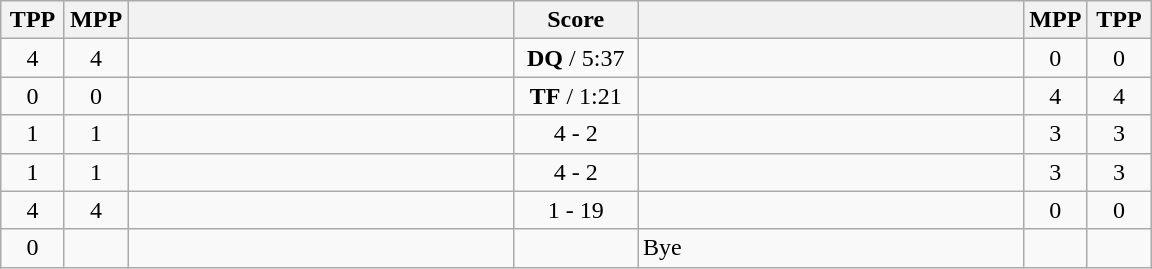<table class="wikitable" style="text-align: center;" |>
<tr>
<th width="35">TPP</th>
<th width="35">MPP</th>
<th width="250"></th>
<th width="75">Score</th>
<th width="250"></th>
<th width="35">MPP</th>
<th width="35">TPP</th>
</tr>
<tr>
<td>4</td>
<td>4</td>
<td style="text-align:left;"></td>
<td><strong>DQ</strong> / 5:37</td>
<td style="text-align:left;"><strong></strong></td>
<td>0</td>
<td>0</td>
</tr>
<tr>
<td>0</td>
<td>0</td>
<td style="text-align:left;"><strong></strong></td>
<td><strong>TF</strong> / 1:21</td>
<td style="text-align:left;"></td>
<td>4</td>
<td>4</td>
</tr>
<tr>
<td>1</td>
<td>1</td>
<td style="text-align:left;"><strong></strong></td>
<td>4 - 2</td>
<td style="text-align:left;"></td>
<td>3</td>
<td>3</td>
</tr>
<tr>
<td>1</td>
<td>1</td>
<td style="text-align:left;"><strong></strong></td>
<td>4 - 2</td>
<td style="text-align:left;"></td>
<td>3</td>
<td>3</td>
</tr>
<tr>
<td>4</td>
<td>4</td>
<td style="text-align:left;"></td>
<td>1 - 19</td>
<td style="text-align:left;"><strong></strong></td>
<td>0</td>
<td>0</td>
</tr>
<tr>
<td>0</td>
<td></td>
<td style="text-align:left;"><strong></strong></td>
<td></td>
<td style="text-align:left;">Bye</td>
<td></td>
<td></td>
</tr>
</table>
